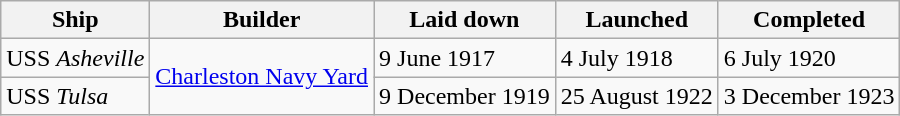<table class="wikitable" border="1">
<tr>
<th>Ship</th>
<th>Builder</th>
<th>Laid down</th>
<th>Launched</th>
<th>Completed</th>
</tr>
<tr>
<td>USS <em>Asheville</em></td>
<td rowspan=2><a href='#'>Charleston Navy Yard</a></td>
<td>9 June 1917</td>
<td>4 July 1918</td>
<td>6 July 1920</td>
</tr>
<tr>
<td>USS <em>Tulsa</em></td>
<td>9 December 1919</td>
<td>25 August 1922</td>
<td>3 December 1923</td>
</tr>
</table>
